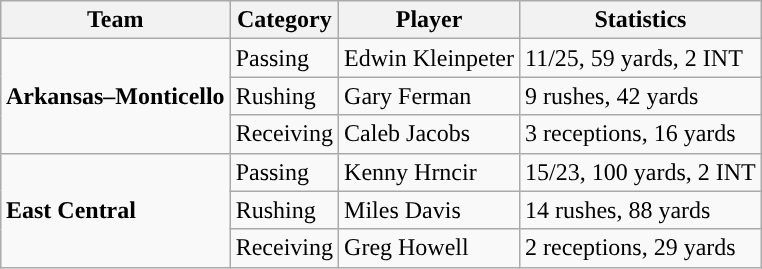<table class="wikitable" style="float: right;">
<tr>
<th>Team</th>
<th>Category</th>
<th>Player</th>
<th>Statistics</th>
</tr>
<tr>
<td rowspan=3><strong>Arkansas–Monticello</strong></td>
<td>Passing</td>
<td>Edwin Kleinpeter</td>
<td>11/25, 59 yards, 2 INT</td>
</tr>
<tr>
<td>Rushing</td>
<td>Gary Ferman</td>
<td>9 rushes, 42 yards</td>
</tr>
<tr>
<td>Receiving</td>
<td>Caleb Jacobs</td>
<td>3 receptions, 16 yards</td>
</tr>
<tr>
<td rowspan=3><strong>East Central</strong></td>
<td>Passing</td>
<td>Kenny Hrncir</td>
<td>15/23, 100 yards, 2 INT</td>
</tr>
<tr>
<td>Rushing</td>
<td>Miles Davis</td>
<td>14 rushes, 88 yards</td>
</tr>
<tr>
<td>Receiving</td>
<td>Greg Howell</td>
<td>2 receptions, 29 yards</td>
</tr>
</table>
